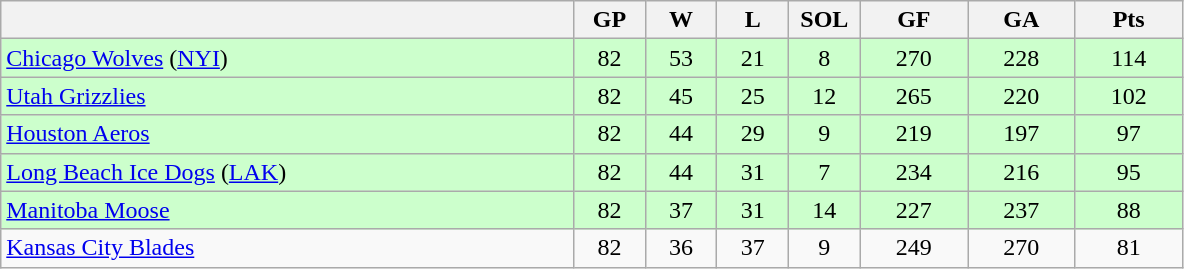<table class="wikitable">
<tr>
<th width="40%"></th>
<th width="5%">GP</th>
<th width="5%">W</th>
<th width="5%">L</th>
<th width="5%">SOL</th>
<th width="7.5%">GF</th>
<th width="7.5%">GA</th>
<th width="7.5%">Pts</th>
</tr>
<tr align="center" bgcolor="#CCFFCC">
<td align="left"><a href='#'>Chicago Wolves</a> (<a href='#'>NYI</a>)</td>
<td>82</td>
<td>53</td>
<td>21</td>
<td>8</td>
<td>270</td>
<td>228</td>
<td>114</td>
</tr>
<tr align="center" bgcolor="#CCFFCC">
<td align="left"><a href='#'>Utah Grizzlies</a></td>
<td>82</td>
<td>45</td>
<td>25</td>
<td>12</td>
<td>265</td>
<td>220</td>
<td>102</td>
</tr>
<tr align="center" bgcolor="#CCFFCC">
<td align="left"><a href='#'>Houston Aeros</a></td>
<td>82</td>
<td>44</td>
<td>29</td>
<td>9</td>
<td>219</td>
<td>197</td>
<td>97</td>
</tr>
<tr align="center" bgcolor="#CCFFCC">
<td align="left"><a href='#'>Long Beach Ice Dogs</a> (<a href='#'>LAK</a>)</td>
<td>82</td>
<td>44</td>
<td>31</td>
<td>7</td>
<td>234</td>
<td>216</td>
<td>95</td>
</tr>
<tr align="center" bgcolor="#CCFFCC">
<td align="left"><a href='#'>Manitoba Moose</a></td>
<td>82</td>
<td>37</td>
<td>31</td>
<td>14</td>
<td>227</td>
<td>237</td>
<td>88</td>
</tr>
<tr align="center">
<td align="left"><a href='#'>Kansas City Blades</a></td>
<td>82</td>
<td>36</td>
<td>37</td>
<td>9</td>
<td>249</td>
<td>270</td>
<td>81</td>
</tr>
</table>
